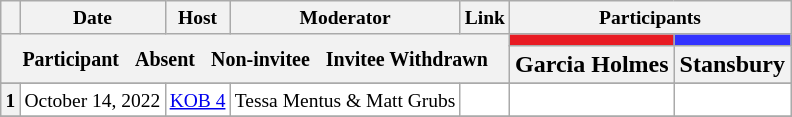<table class="wikitable" style="text-align:center;">
<tr style="font-size:small;">
<th scope="col"></th>
<th scope="col">Date</th>
<th scope="col">Host</th>
<th scope="col">Moderator</th>
<th scope="col">Link</th>
<th scope="col" colspan="4">Participants</th>
</tr>
<tr>
<th colspan="5" rowspan="2"> <small>Participant  </small> <small>Absent  </small> <small>Non-invitee  </small> <small>Invitee Withdrawn</small></th>
<th scope="col" style="background:#E81B23;"></th>
<th scope="col" style="background:#3333FF;"></th>
</tr>
<tr>
<th scope="col">Garcia Holmes</th>
<th scope="col">Stansbury</th>
</tr>
<tr>
</tr>
<tr style="background:#FFFFFF;font-size:small;">
<th scope="row">1</th>
<td style="white-space:nowrap;">October 14, 2022</td>
<td style="white-space:nowrap;"><a href='#'>KOB 4</a></td>
<td style="white-space:nowrap;">Tessa Mentus & Matt Grubs</td>
<td style="white-space:nowrap;"></td>
<td></td>
<td></td>
</tr>
<tr>
</tr>
</table>
